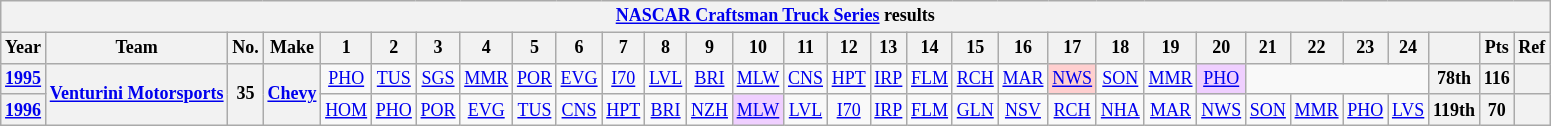<table class="wikitable" style="text-align:center; font-size:75%">
<tr>
<th colspan=45><a href='#'>NASCAR Craftsman Truck Series</a> results</th>
</tr>
<tr>
<th>Year</th>
<th>Team</th>
<th>No.</th>
<th>Make</th>
<th>1</th>
<th>2</th>
<th>3</th>
<th>4</th>
<th>5</th>
<th>6</th>
<th>7</th>
<th>8</th>
<th>9</th>
<th>10</th>
<th>11</th>
<th>12</th>
<th>13</th>
<th>14</th>
<th>15</th>
<th>16</th>
<th>17</th>
<th>18</th>
<th>19</th>
<th>20</th>
<th>21</th>
<th>22</th>
<th>23</th>
<th>24</th>
<th></th>
<th>Pts</th>
<th>Ref</th>
</tr>
<tr>
<th><a href='#'>1995</a></th>
<th rowspan=2><a href='#'>Venturini Motorsports</a></th>
<th rowspan=2>35</th>
<th rowspan=2><a href='#'>Chevy</a></th>
<td><a href='#'>PHO</a></td>
<td><a href='#'>TUS</a></td>
<td><a href='#'>SGS</a></td>
<td><a href='#'>MMR</a></td>
<td><a href='#'>POR</a></td>
<td><a href='#'>EVG</a></td>
<td><a href='#'>I70</a></td>
<td><a href='#'>LVL</a></td>
<td><a href='#'>BRI</a></td>
<td><a href='#'>MLW</a></td>
<td><a href='#'>CNS</a></td>
<td><a href='#'>HPT</a></td>
<td><a href='#'>IRP</a></td>
<td><a href='#'>FLM</a></td>
<td><a href='#'>RCH</a></td>
<td><a href='#'>MAR</a></td>
<td style="background:#FFCFCF;"><a href='#'>NWS</a><br></td>
<td><a href='#'>SON</a></td>
<td><a href='#'>MMR</a></td>
<td style="background:#EFCFFF;"><a href='#'>PHO</a><br></td>
<td colspan=4></td>
<th>78th</th>
<th>116</th>
<th></th>
</tr>
<tr>
<th><a href='#'>1996</a></th>
<td><a href='#'>HOM</a></td>
<td><a href='#'>PHO</a></td>
<td><a href='#'>POR</a></td>
<td><a href='#'>EVG</a></td>
<td><a href='#'>TUS</a></td>
<td><a href='#'>CNS</a></td>
<td><a href='#'>HPT</a></td>
<td><a href='#'>BRI</a></td>
<td><a href='#'>NZH</a></td>
<td style="background:#EFCFFF;"><a href='#'>MLW</a><br></td>
<td><a href='#'>LVL</a></td>
<td><a href='#'>I70</a></td>
<td><a href='#'>IRP</a></td>
<td><a href='#'>FLM</a></td>
<td><a href='#'>GLN</a></td>
<td><a href='#'>NSV</a></td>
<td><a href='#'>RCH</a></td>
<td><a href='#'>NHA</a></td>
<td><a href='#'>MAR</a></td>
<td><a href='#'>NWS</a></td>
<td><a href='#'>SON</a></td>
<td><a href='#'>MMR</a></td>
<td><a href='#'>PHO</a></td>
<td><a href='#'>LVS</a></td>
<th>119th</th>
<th>70</th>
<th></th>
</tr>
</table>
